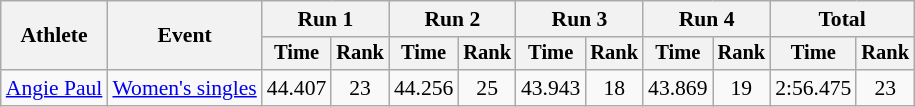<table class="wikitable" style="font-size:90%;text-align:center;">
<tr>
<th rowspan="2">Athlete</th>
<th rowspan="2">Event</th>
<th colspan="2">Run 1</th>
<th colspan="2">Run 2</th>
<th colspan="2">Run 3</th>
<th colspan="2">Run 4</th>
<th colspan="2">Total</th>
</tr>
<tr style="font-size:95%">
<th>Time</th>
<th>Rank</th>
<th>Time</th>
<th>Rank</th>
<th>Time</th>
<th>Rank</th>
<th>Time</th>
<th>Rank</th>
<th>Time</th>
<th>Rank</th>
</tr>
<tr>
<td style="text-align:left;"><a href='#'>Angie Paul</a></td>
<td style="text-align:left;"><a href='#'>Women's singles</a></td>
<td>44.407</td>
<td>23</td>
<td>44.256</td>
<td>25</td>
<td>43.943</td>
<td>18</td>
<td>43.869</td>
<td>19</td>
<td>2:56.475</td>
<td>23</td>
</tr>
</table>
